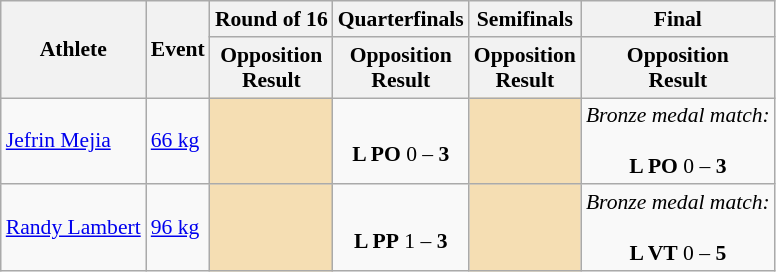<table class="wikitable" border="1" style="font-size:90%">
<tr>
<th rowspan=2>Athlete</th>
<th rowspan=2>Event</th>
<th>Round of 16</th>
<th>Quarterfinals</th>
<th>Semifinals</th>
<th>Final</th>
</tr>
<tr>
<th>Opposition<br>Result</th>
<th>Opposition<br>Result</th>
<th>Opposition<br>Result</th>
<th>Opposition<br>Result</th>
</tr>
<tr>
<td><a href='#'>Jefrin Mejia</a></td>
<td><a href='#'>66 kg</a></td>
<td bgcolor=wheat></td>
<td align=center><br><strong>L PO</strong> 0 – <strong>3</strong></td>
<td bgcolor=wheat></td>
<td align=center><em>Bronze medal match:</em><br><br><strong>L PO</strong> 0 – <strong>3</strong></td>
</tr>
<tr>
<td><a href='#'>Randy Lambert</a></td>
<td><a href='#'>96 kg</a></td>
<td bgcolor=wheat></td>
<td align=center><br><strong>L PP</strong> 1 – <strong>3</strong></td>
<td bgcolor=wheat></td>
<td align=center><em>Bronze medal match:</em><br><br><strong>L VT</strong> 0 – <strong>5</strong></td>
</tr>
</table>
